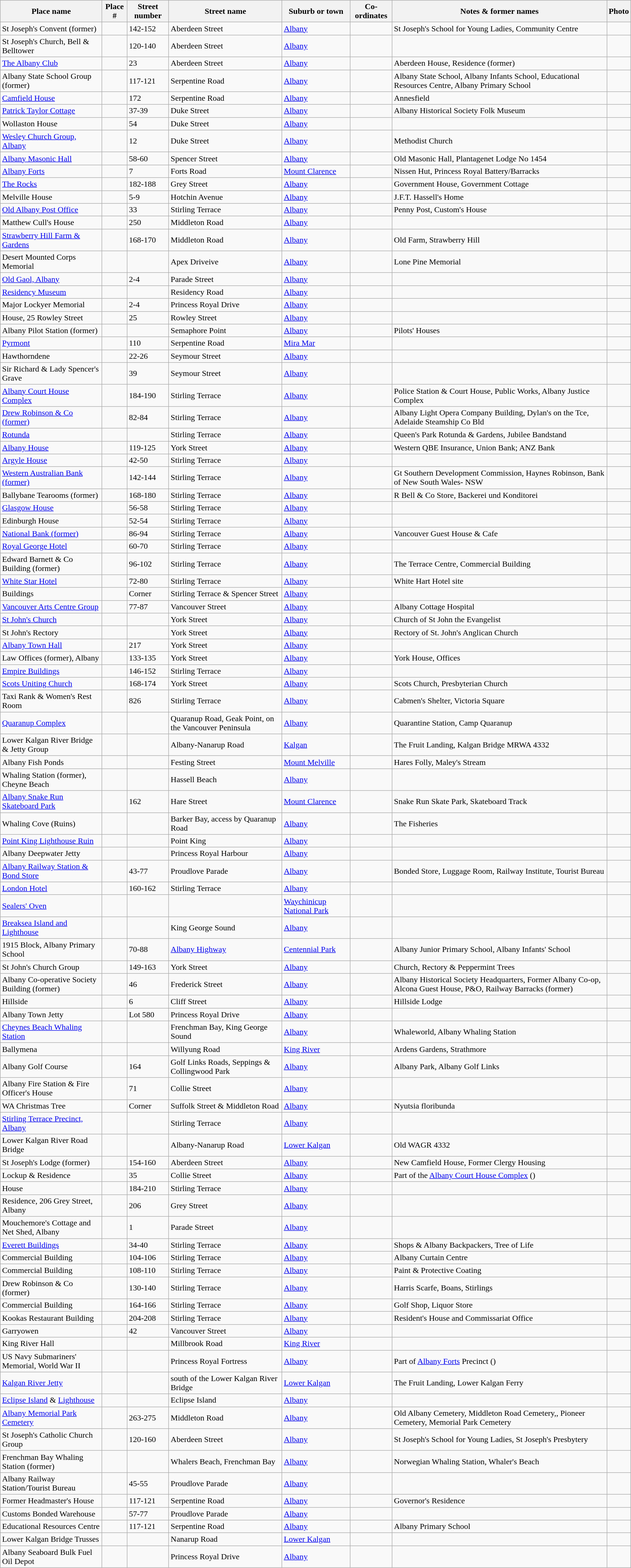<table class="wikitable sortable">
<tr>
<th>Place name</th>
<th>Place #</th>
<th>Street number</th>
<th>Street name</th>
<th>Suburb or town</th>
<th>Co-ordinates</th>
<th class="unsortable">Notes & former names</th>
<th class="unsortable">Photo</th>
</tr>
<tr>
<td>St Joseph's Convent (former)</td>
<td></td>
<td>142-152</td>
<td>Aberdeen Street</td>
<td><a href='#'>Albany</a></td>
<td></td>
<td>St Joseph's School for Young Ladies, Community Centre</td>
<td></td>
</tr>
<tr>
<td>St Joseph's Church, Bell & Belltower</td>
<td></td>
<td>120-140</td>
<td>Aberdeen Street</td>
<td><a href='#'>Albany</a></td>
<td></td>
<td></td>
<td></td>
</tr>
<tr>
<td><a href='#'>The Albany Club</a></td>
<td></td>
<td>23</td>
<td>Aberdeen Street</td>
<td><a href='#'>Albany</a></td>
<td></td>
<td>Aberdeen House, Residence (former)</td>
<td></td>
</tr>
<tr>
<td>Albany State School Group (former)</td>
<td></td>
<td>117-121</td>
<td>Serpentine Road</td>
<td><a href='#'>Albany</a></td>
<td></td>
<td>Albany State School, Albany Infants School, Educational Resources Centre, Albany Primary School</td>
<td></td>
</tr>
<tr>
<td><a href='#'>Camfield House</a></td>
<td></td>
<td>172</td>
<td>Serpentine Road</td>
<td><a href='#'>Albany</a></td>
<td></td>
<td>Annesfield</td>
<td></td>
</tr>
<tr>
<td><a href='#'>Patrick Taylor Cottage</a></td>
<td></td>
<td>37-39</td>
<td>Duke Street</td>
<td><a href='#'>Albany</a></td>
<td></td>
<td>Albany Historical Society Folk Museum</td>
<td></td>
</tr>
<tr>
<td>Wollaston House</td>
<td></td>
<td>54</td>
<td>Duke Street</td>
<td><a href='#'>Albany</a></td>
<td></td>
<td></td>
<td></td>
</tr>
<tr>
<td><a href='#'>Wesley Church Group, Albany</a></td>
<td></td>
<td>12</td>
<td>Duke Street</td>
<td><a href='#'>Albany</a></td>
<td></td>
<td>Methodist Church</td>
<td></td>
</tr>
<tr>
<td><a href='#'>Albany Masonic Hall</a></td>
<td></td>
<td>58-60</td>
<td>Spencer Street</td>
<td><a href='#'>Albany</a></td>
<td></td>
<td>Old Masonic Hall, Plantagenet Lodge No 1454</td>
<td></td>
</tr>
<tr>
<td><a href='#'>Albany Forts</a></td>
<td></td>
<td>7</td>
<td>Forts Road</td>
<td><a href='#'>Mount Clarence</a></td>
<td></td>
<td>Nissen Hut, Princess Royal Battery/Barracks</td>
<td></td>
</tr>
<tr>
<td><a href='#'>The Rocks</a></td>
<td></td>
<td>182-188</td>
<td>Grey Street</td>
<td><a href='#'>Albany</a></td>
<td></td>
<td>Government House, Government Cottage</td>
<td></td>
</tr>
<tr>
<td>Melville House</td>
<td></td>
<td>5-9</td>
<td>Hotchin Avenue</td>
<td><a href='#'>Albany</a></td>
<td></td>
<td>J.F.T. Hassell's Home</td>
<td></td>
</tr>
<tr>
<td><a href='#'>Old Albany Post Office</a></td>
<td></td>
<td>33</td>
<td>Stirling Terrace</td>
<td><a href='#'>Albany</a></td>
<td></td>
<td>Penny Post, Custom's House</td>
<td></td>
</tr>
<tr>
<td>Matthew Cull's House</td>
<td></td>
<td>250</td>
<td>Middleton Road</td>
<td><a href='#'>Albany</a></td>
<td></td>
<td></td>
<td></td>
</tr>
<tr>
<td><a href='#'>Strawberry Hill Farm & Gardens</a></td>
<td></td>
<td>168-170</td>
<td>Middleton Road</td>
<td><a href='#'>Albany</a></td>
<td></td>
<td>Old Farm, Strawberry Hill</td>
<td></td>
</tr>
<tr>
<td>Desert Mounted Corps Memorial</td>
<td></td>
<td></td>
<td>Apex Driveive</td>
<td><a href='#'>Albany</a></td>
<td></td>
<td>Lone Pine Memorial</td>
<td></td>
</tr>
<tr>
<td><a href='#'>Old Gaol, Albany</a></td>
<td></td>
<td>2-4</td>
<td>Parade Street</td>
<td><a href='#'>Albany</a></td>
<td></td>
<td></td>
<td></td>
</tr>
<tr>
<td><a href='#'>Residency Museum</a></td>
<td></td>
<td></td>
<td>Residency Road</td>
<td><a href='#'>Albany</a></td>
<td></td>
<td></td>
<td></td>
</tr>
<tr>
<td>Major Lockyer Memorial</td>
<td></td>
<td>2-4</td>
<td>Princess Royal Drive</td>
<td><a href='#'>Albany</a></td>
<td></td>
<td></td>
<td></td>
</tr>
<tr>
<td>House, 25 Rowley Street</td>
<td></td>
<td>25</td>
<td>Rowley Street</td>
<td><a href='#'>Albany</a></td>
<td></td>
<td></td>
<td></td>
</tr>
<tr>
<td>Albany Pilot Station (former)</td>
<td></td>
<td></td>
<td>Semaphore Point</td>
<td><a href='#'>Albany</a></td>
<td></td>
<td>Pilots' Houses</td>
<td></td>
</tr>
<tr>
<td><a href='#'>Pyrmont</a></td>
<td></td>
<td>110</td>
<td>Serpentine Road</td>
<td><a href='#'>Mira Mar</a></td>
<td></td>
<td></td>
<td></td>
</tr>
<tr>
<td>Hawthorndene</td>
<td></td>
<td>22-26</td>
<td>Seymour Street</td>
<td><a href='#'>Albany</a></td>
<td></td>
<td></td>
<td></td>
</tr>
<tr>
<td>Sir Richard & Lady Spencer's Grave</td>
<td></td>
<td>39</td>
<td>Seymour Street</td>
<td><a href='#'>Albany</a></td>
<td></td>
<td></td>
<td></td>
</tr>
<tr>
<td><a href='#'>Albany Court House Complex</a></td>
<td></td>
<td>184-190</td>
<td>Stirling Terrace</td>
<td><a href='#'>Albany</a></td>
<td></td>
<td>Police Station & Court House, Public Works, Albany Justice Complex</td>
<td></td>
</tr>
<tr>
<td><a href='#'>Drew Robinson & Co (former)</a></td>
<td></td>
<td>82-84</td>
<td>Stirling Terrace</td>
<td><a href='#'>Albany</a></td>
<td></td>
<td>Albany Light Opera Company Building, Dylan's on the Tce, Adelaide Steamship Co Bld</td>
<td></td>
</tr>
<tr>
<td><a href='#'>Rotunda</a></td>
<td></td>
<td></td>
<td>Stirling Terrace</td>
<td><a href='#'>Albany</a></td>
<td></td>
<td>Queen's Park Rotunda & Gardens, Jubilee Bandstand</td>
<td></td>
</tr>
<tr>
<td><a href='#'>Albany House</a></td>
<td></td>
<td>119-125</td>
<td>York Street</td>
<td><a href='#'>Albany</a></td>
<td></td>
<td>Western QBE Insurance, Union Bank; ANZ Bank</td>
<td></td>
</tr>
<tr>
<td><a href='#'>Argyle House</a></td>
<td></td>
<td>42-50</td>
<td>Stirling Terrace</td>
<td><a href='#'>Albany</a></td>
<td></td>
<td></td>
<td></td>
</tr>
<tr>
<td><a href='#'>Western Australian Bank (former)</a></td>
<td></td>
<td>142-144</td>
<td>Stirling Terrace</td>
<td><a href='#'>Albany</a></td>
<td></td>
<td>Gt Southern Development Commission, Haynes Robinson, Bank of New South Wales- NSW</td>
<td></td>
</tr>
<tr>
<td>Ballybane Tearooms (former)</td>
<td></td>
<td>168-180</td>
<td>Stirling Terrace</td>
<td><a href='#'>Albany</a></td>
<td></td>
<td>R Bell & Co Store, Backerei und Konditorei</td>
<td></td>
</tr>
<tr>
<td><a href='#'>Glasgow House</a></td>
<td></td>
<td>56-58</td>
<td>Stirling Terrace</td>
<td><a href='#'>Albany</a></td>
<td></td>
<td></td>
<td></td>
</tr>
<tr>
<td>Edinburgh House</td>
<td></td>
<td>52-54</td>
<td>Stirling Terrace</td>
<td><a href='#'>Albany</a></td>
<td></td>
<td></td>
<td></td>
</tr>
<tr>
<td><a href='#'>National Bank (former)</a></td>
<td></td>
<td>86-94</td>
<td>Stirling Terrace</td>
<td><a href='#'>Albany</a></td>
<td></td>
<td>Vancouver Guest House & Cafe</td>
<td></td>
</tr>
<tr>
<td><a href='#'>Royal George Hotel</a></td>
<td></td>
<td>60-70</td>
<td>Stirling Terrace</td>
<td><a href='#'>Albany</a></td>
<td></td>
<td></td>
<td></td>
</tr>
<tr>
<td>Edward Barnett & Co Building (former)</td>
<td></td>
<td>96-102</td>
<td>Stirling Terrace</td>
<td><a href='#'>Albany</a></td>
<td></td>
<td>The Terrace Centre, Commercial Building</td>
<td></td>
</tr>
<tr>
<td><a href='#'>White Star Hotel</a></td>
<td></td>
<td>72-80</td>
<td>Stirling Terrace</td>
<td><a href='#'>Albany</a></td>
<td></td>
<td>White Hart Hotel site</td>
<td></td>
</tr>
<tr>
<td>Buildings</td>
<td></td>
<td>Corner</td>
<td>Stirling Terrace & Spencer Street</td>
<td><a href='#'>Albany</a></td>
<td></td>
<td></td>
<td></td>
</tr>
<tr>
<td><a href='#'>Vancouver Arts Centre Group</a></td>
<td></td>
<td>77-87</td>
<td>Vancouver Street</td>
<td><a href='#'>Albany</a></td>
<td></td>
<td>Albany Cottage Hospital</td>
<td></td>
</tr>
<tr>
<td><a href='#'>St John's Church</a></td>
<td></td>
<td></td>
<td>York Street</td>
<td><a href='#'>Albany</a></td>
<td></td>
<td>Church of St John the Evangelist</td>
<td></td>
</tr>
<tr>
<td>St John's Rectory</td>
<td></td>
<td></td>
<td>York Street</td>
<td><a href='#'>Albany</a></td>
<td></td>
<td>Rectory of St. John's Anglican Church</td>
<td></td>
</tr>
<tr>
<td><a href='#'>Albany Town Hall</a></td>
<td></td>
<td>217</td>
<td>York Street</td>
<td><a href='#'>Albany</a></td>
<td></td>
<td></td>
<td></td>
</tr>
<tr>
<td>Law Offices (former), Albany</td>
<td></td>
<td>133-135</td>
<td>York Street</td>
<td><a href='#'>Albany</a></td>
<td></td>
<td>York House, Offices</td>
<td></td>
</tr>
<tr>
<td><a href='#'>Empire Buildings</a></td>
<td></td>
<td>146-152</td>
<td>Stirling Terrace</td>
<td><a href='#'>Albany</a></td>
<td></td>
<td></td>
<td></td>
</tr>
<tr>
<td><a href='#'>Scots Uniting Church</a></td>
<td></td>
<td>168-174</td>
<td>York Street</td>
<td><a href='#'>Albany</a></td>
<td></td>
<td>Scots Church, Presbyterian Church</td>
<td></td>
</tr>
<tr>
<td>Taxi Rank & Women's Rest Room</td>
<td></td>
<td>826</td>
<td>Stirling Terrace</td>
<td><a href='#'>Albany</a></td>
<td></td>
<td>Cabmen's Shelter, Victoria Square</td>
<td></td>
</tr>
<tr>
<td><a href='#'>Quaranup Complex</a></td>
<td></td>
<td></td>
<td>Quaranup Road, Geak Point, on the Vancouver Peninsula</td>
<td><a href='#'>Albany</a></td>
<td></td>
<td>Quarantine Station, Camp Quaranup</td>
<td></td>
</tr>
<tr>
<td>Lower Kalgan River Bridge & Jetty Group</td>
<td></td>
<td></td>
<td>Albany-Nanarup Road</td>
<td><a href='#'>Kalgan</a></td>
<td></td>
<td>The Fruit Landing, Kalgan Bridge MRWA 4332</td>
<td></td>
</tr>
<tr>
<td>Albany Fish Ponds</td>
<td></td>
<td></td>
<td>Festing Street</td>
<td><a href='#'>Mount Melville</a></td>
<td></td>
<td>Hares Folly, Maley's Stream</td>
<td></td>
</tr>
<tr>
<td>Whaling Station (former), Cheyne Beach</td>
<td></td>
<td></td>
<td>Hassell Beach</td>
<td><a href='#'>Albany</a></td>
<td></td>
<td></td>
<td></td>
</tr>
<tr>
<td><a href='#'>Albany Snake Run Skateboard Park</a></td>
<td></td>
<td>162</td>
<td>Hare Street</td>
<td><a href='#'>Mount Clarence</a></td>
<td></td>
<td>Snake Run Skate Park, Skateboard Track</td>
<td></td>
</tr>
<tr>
<td>Whaling Cove (Ruins)</td>
<td></td>
<td></td>
<td>Barker Bay, access by Quaranup Road</td>
<td><a href='#'>Albany</a></td>
<td></td>
<td>The Fisheries</td>
<td></td>
</tr>
<tr>
<td><a href='#'>Point King Lighthouse Ruin</a></td>
<td></td>
<td></td>
<td>Point King</td>
<td><a href='#'>Albany</a></td>
<td></td>
<td></td>
<td></td>
</tr>
<tr>
<td>Albany Deepwater Jetty</td>
<td></td>
<td></td>
<td>Princess Royal Harbour</td>
<td><a href='#'>Albany</a></td>
<td></td>
<td></td>
<td></td>
</tr>
<tr>
<td><a href='#'>Albany Railway Station & Bond Store</a></td>
<td></td>
<td>43-77</td>
<td>Proudlove Parade</td>
<td><a href='#'>Albany</a></td>
<td></td>
<td>Bonded Store, Luggage Room, Railway Institute, Tourist Bureau</td>
<td></td>
</tr>
<tr>
<td><a href='#'>London Hotel</a></td>
<td></td>
<td>160-162</td>
<td>Stirling Terrace</td>
<td><a href='#'>Albany</a></td>
<td></td>
<td></td>
<td></td>
</tr>
<tr>
<td><a href='#'>Sealers' Oven</a></td>
<td></td>
<td></td>
<td></td>
<td><a href='#'>Waychinicup National Park</a></td>
<td></td>
<td></td>
<td></td>
</tr>
<tr>
<td><a href='#'>Breaksea Island and Lighthouse</a></td>
<td></td>
<td></td>
<td>King George Sound</td>
<td><a href='#'>Albany</a></td>
<td></td>
<td></td>
<td></td>
</tr>
<tr>
<td>1915 Block, Albany Primary School</td>
<td></td>
<td>70-88</td>
<td><a href='#'>Albany Highway</a></td>
<td><a href='#'>Centennial Park</a></td>
<td></td>
<td>Albany Junior Primary School, Albany Infants' School</td>
<td></td>
</tr>
<tr>
<td>St John's Church Group</td>
<td></td>
<td>149-163</td>
<td>York Street</td>
<td><a href='#'>Albany</a></td>
<td></td>
<td>Church, Rectory & Peppermint Trees</td>
<td></td>
</tr>
<tr>
<td>Albany Co-operative Society Building (former)</td>
<td></td>
<td>46</td>
<td>Frederick Street</td>
<td><a href='#'>Albany</a></td>
<td></td>
<td>Albany Historical Society Headquarters, Former Albany Co-op, Alcona Guest House, P&O, Railway Barracks (former)</td>
<td></td>
</tr>
<tr>
<td>Hillside</td>
<td></td>
<td>6</td>
<td>Cliff Street</td>
<td><a href='#'>Albany</a></td>
<td></td>
<td>Hillside Lodge</td>
<td></td>
</tr>
<tr>
<td>Albany Town Jetty</td>
<td></td>
<td>Lot 580</td>
<td>Princess Royal Drive</td>
<td><a href='#'>Albany</a></td>
<td></td>
<td></td>
<td></td>
</tr>
<tr>
<td><a href='#'>Cheynes Beach Whaling Station</a></td>
<td></td>
<td></td>
<td>Frenchman Bay, King George Sound</td>
<td><a href='#'>Albany</a></td>
<td></td>
<td>Whaleworld, Albany Whaling Station</td>
<td></td>
</tr>
<tr>
<td>Ballymena</td>
<td></td>
<td></td>
<td>Willyung Road</td>
<td><a href='#'>King River</a></td>
<td></td>
<td>Ardens Gardens, Strathmore</td>
<td></td>
</tr>
<tr>
<td>Albany Golf Course</td>
<td></td>
<td>164</td>
<td>Golf Links Roads, Seppings & Collingwood Park</td>
<td><a href='#'>Albany</a></td>
<td></td>
<td>Albany Park, Albany Golf Links</td>
<td></td>
</tr>
<tr>
<td>Albany Fire Station & Fire Officer's House</td>
<td></td>
<td>71</td>
<td>Collie Street</td>
<td><a href='#'>Albany</a></td>
<td></td>
<td></td>
<td></td>
</tr>
<tr>
<td>WA Christmas Tree</td>
<td></td>
<td>Corner</td>
<td>Suffolk Street & Middleton Road</td>
<td><a href='#'>Albany</a></td>
<td></td>
<td>Nyutsia floribunda</td>
<td></td>
</tr>
<tr>
<td><a href='#'>Stirling Terrace Precinct, Albany</a></td>
<td></td>
<td></td>
<td>Stirling Terrace</td>
<td><a href='#'>Albany</a></td>
<td></td>
<td></td>
<td></td>
</tr>
<tr>
<td>Lower Kalgan River Road Bridge</td>
<td></td>
<td></td>
<td>Albany-Nanarup Road</td>
<td><a href='#'>Lower Kalgan</a></td>
<td></td>
<td>Old WAGR 4332</td>
<td></td>
</tr>
<tr>
<td>St Joseph's Lodge (former)</td>
<td></td>
<td>154-160</td>
<td>Aberdeen Street</td>
<td><a href='#'>Albany</a></td>
<td></td>
<td>New Camfield House, Former Clergy Housing</td>
<td></td>
</tr>
<tr>
<td>Lockup & Residence</td>
<td></td>
<td>35</td>
<td>Collie Street</td>
<td><a href='#'>Albany</a></td>
<td></td>
<td>Part of the <a href='#'>Albany Court House Complex</a> ()</td>
<td></td>
</tr>
<tr>
<td>House</td>
<td></td>
<td>184-210</td>
<td>Stirling Terrace</td>
<td><a href='#'>Albany</a></td>
<td></td>
<td></td>
<td></td>
</tr>
<tr>
<td>Residence, 206 Grey Street, Albany</td>
<td></td>
<td>206</td>
<td>Grey Street</td>
<td><a href='#'>Albany</a></td>
<td></td>
<td></td>
<td></td>
</tr>
<tr>
<td>Mouchemore's Cottage and Net Shed, Albany</td>
<td></td>
<td>1</td>
<td>Parade Street</td>
<td><a href='#'>Albany</a></td>
<td></td>
<td></td>
<td></td>
</tr>
<tr>
<td><a href='#'>Everett Buildings</a></td>
<td></td>
<td>34-40</td>
<td>Stirling Terrace</td>
<td><a href='#'>Albany</a></td>
<td></td>
<td>Shops & Albany Backpackers, Tree of Life</td>
<td></td>
</tr>
<tr>
<td>Commercial Building</td>
<td></td>
<td>104-106</td>
<td>Stirling Terrace</td>
<td><a href='#'>Albany</a></td>
<td></td>
<td>Albany Curtain Centre</td>
<td></td>
</tr>
<tr>
<td>Commercial Building</td>
<td></td>
<td>108-110</td>
<td>Stirling Terrace</td>
<td><a href='#'>Albany</a></td>
<td></td>
<td>Paint & Protective Coating</td>
<td></td>
</tr>
<tr>
<td>Drew Robinson & Co (former)</td>
<td></td>
<td>130-140</td>
<td>Stirling Terrace</td>
<td><a href='#'>Albany</a></td>
<td></td>
<td>Harris Scarfe, Boans, Stirlings</td>
<td></td>
</tr>
<tr>
<td>Commercial Building</td>
<td></td>
<td>164-166</td>
<td>Stirling Terrace</td>
<td><a href='#'>Albany</a></td>
<td></td>
<td>Golf Shop, Liquor Store</td>
<td></td>
</tr>
<tr>
<td>Kookas Restaurant Building</td>
<td></td>
<td>204-208</td>
<td>Stirling Terrace</td>
<td><a href='#'>Albany</a></td>
<td></td>
<td>Resident's House and Commissariat Office</td>
<td></td>
</tr>
<tr>
<td>Garryowen</td>
<td></td>
<td>42</td>
<td>Vancouver Street</td>
<td><a href='#'>Albany</a></td>
<td></td>
<td></td>
<td></td>
</tr>
<tr>
<td>King River Hall</td>
<td></td>
<td></td>
<td>Millbrook Road</td>
<td><a href='#'>King River</a></td>
<td></td>
<td></td>
<td></td>
</tr>
<tr>
<td>US Navy Submariners' Memorial, World War II</td>
<td></td>
<td></td>
<td>Princess Royal Fortress</td>
<td><a href='#'>Albany</a></td>
<td></td>
<td>Part of <a href='#'>Albany Forts</a> Precinct ()</td>
<td></td>
</tr>
<tr>
<td><a href='#'>Kalgan River Jetty</a></td>
<td></td>
<td></td>
<td>south of the Lower Kalgan River Bridge</td>
<td><a href='#'>Lower Kalgan</a></td>
<td></td>
<td>The Fruit Landing, Lower Kalgan Ferry</td>
<td></td>
</tr>
<tr>
<td><a href='#'>Eclipse Island</a> & <a href='#'>Lighthouse</a></td>
<td></td>
<td></td>
<td>Eclipse Island</td>
<td><a href='#'>Albany</a></td>
<td></td>
<td></td>
<td></td>
</tr>
<tr>
<td><a href='#'>Albany Memorial Park Cemetery</a></td>
<td></td>
<td>263-275</td>
<td>Middleton Road</td>
<td><a href='#'>Albany</a></td>
<td></td>
<td>Old Albany Cemetery, Middleton Road Cemetery,, Pioneer Cemetery, Memorial Park Cemetery</td>
<td></td>
</tr>
<tr>
<td>St Joseph's Catholic Church Group</td>
<td></td>
<td>120-160</td>
<td>Aberdeen Street</td>
<td><a href='#'>Albany</a></td>
<td></td>
<td>St Joseph's School for Young Ladies, St Joseph's Presbytery</td>
<td></td>
</tr>
<tr>
<td>Frenchman Bay Whaling Station (former)</td>
<td></td>
<td></td>
<td>Whalers Beach, Frenchman Bay</td>
<td><a href='#'>Albany</a></td>
<td></td>
<td>Norwegian Whaling Station, Whaler's Beach</td>
<td></td>
</tr>
<tr>
<td>Albany Railway Station/Tourist Bureau</td>
<td></td>
<td>45-55</td>
<td>Proudlove Parade</td>
<td><a href='#'>Albany</a></td>
<td></td>
<td></td>
<td></td>
</tr>
<tr>
<td>Former Headmaster's House</td>
<td></td>
<td>117-121</td>
<td>Serpentine Road</td>
<td><a href='#'>Albany</a></td>
<td></td>
<td>Governor's Residence</td>
<td></td>
</tr>
<tr>
<td>Customs Bonded Warehouse</td>
<td></td>
<td>57-77</td>
<td>Proudlove Parade</td>
<td><a href='#'>Albany</a></td>
<td></td>
<td></td>
<td></td>
</tr>
<tr>
<td>Educational Resources Centre</td>
<td></td>
<td>117-121</td>
<td>Serpentine Road</td>
<td><a href='#'>Albany</a></td>
<td></td>
<td>Albany Primary School</td>
<td></td>
</tr>
<tr>
<td>Lower Kalgan Bridge Trusses</td>
<td></td>
<td></td>
<td>Nanarup Road</td>
<td><a href='#'>Lower Kalgan</a></td>
<td></td>
<td></td>
<td></td>
</tr>
<tr>
<td>Albany Seaboard Bulk Fuel Oil Depot</td>
<td></td>
<td></td>
<td>Princess Royal Drive</td>
<td><a href='#'>Albany</a></td>
<td></td>
<td></td>
<td></td>
</tr>
</table>
